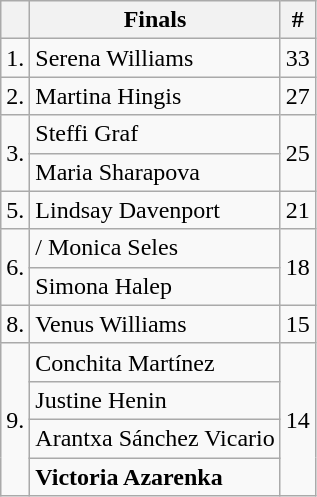<table class="wikitable">
<tr>
<th></th>
<th>Finals</th>
<th>#</th>
</tr>
<tr>
<td>1.</td>
<td> Serena Williams</td>
<td>33</td>
</tr>
<tr>
<td>2.</td>
<td> Martina Hingis</td>
<td>27</td>
</tr>
<tr>
<td rowspan=2>3.</td>
<td> Steffi Graf</td>
<td rowspan=2>25</td>
</tr>
<tr>
<td> Maria Sharapova</td>
</tr>
<tr>
<td>5.</td>
<td> Lindsay Davenport</td>
<td>21</td>
</tr>
<tr>
<td rowspan=2>6.</td>
<td>/ Monica Seles</td>
<td rowspan=2>18</td>
</tr>
<tr>
<td> Simona Halep</td>
</tr>
<tr>
<td>8.</td>
<td> Venus Williams</td>
<td>15</td>
</tr>
<tr>
<td rowspan=4>9.</td>
<td> Conchita Martínez</td>
<td rowspan=4>14</td>
</tr>
<tr>
<td> Justine Henin</td>
</tr>
<tr>
<td> Arantxa Sánchez Vicario</td>
</tr>
<tr>
<td> <strong>Victoria Azarenka</strong></td>
</tr>
</table>
